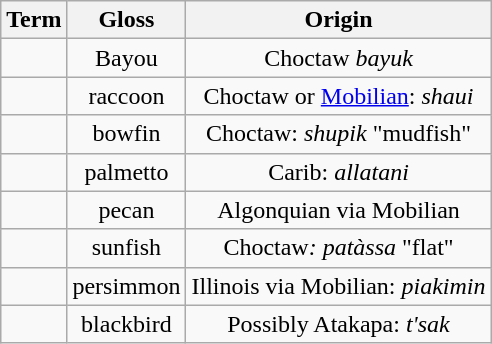<table class="wikitable">
<tr>
<th>Term</th>
<th>Gloss</th>
<th>Origin</th>
</tr>
<tr>
<td align="center"></td>
<td align="center">Bayou</td>
<td align="center">Choctaw <em>bayuk</em></td>
</tr>
<tr>
<td align="center"></td>
<td align="center">raccoon</td>
<td align="center">Choctaw or <a href='#'>Mobilian</a>: <em>shaui</em></td>
</tr>
<tr>
<td align="center"></td>
<td align="center">bowfin</td>
<td align="center">Choctaw: <em>shupik</em> "mudfish"</td>
</tr>
<tr>
<td align="center"></td>
<td align="center">palmetto</td>
<td align="center">Carib: <em>allatani</em></td>
</tr>
<tr>
<td align="center"></td>
<td align="center">pecan</td>
<td align="center">Algonquian via Mobilian</td>
</tr>
<tr>
<td align="center"></td>
<td align="center">sunfish</td>
<td align="center">Choctaw<em>: patàssa</em> "flat"</td>
</tr>
<tr>
<td align="center"></td>
<td align="center">persimmon</td>
<td align="center">Illinois via Mobilian: <em>piakimin</em></td>
</tr>
<tr>
<td align="center"></td>
<td align="center">blackbird</td>
<td align="center">Possibly Atakapa: <em>t'sak</em></td>
</tr>
</table>
